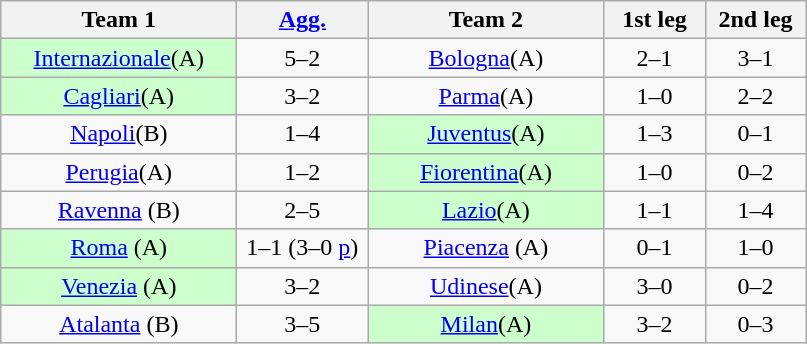<table class="wikitable" style="text-align: center">
<tr>
<th width=150>Team 1</th>
<th width=80><a href='#'>Agg.</a></th>
<th width=150>Team 2</th>
<th width=60>1st leg</th>
<th width=60>2nd leg</th>
</tr>
<tr>
<td bgcolor="ccffcc"><a href='#'>Internazionale</a>(A)</td>
<td>5–2</td>
<td><a href='#'>Bologna</a>(A)</td>
<td>2–1</td>
<td>3–1</td>
</tr>
<tr>
<td bgcolor="ccffcc"><a href='#'>Cagliari</a>(A)</td>
<td>3–2</td>
<td><a href='#'>Parma</a>(A)</td>
<td>1–0</td>
<td>2–2</td>
</tr>
<tr>
<td><a href='#'>Napoli</a>(B)</td>
<td>1–4</td>
<td bgcolor="ccffcc"><a href='#'>Juventus</a>(A)</td>
<td>1–3</td>
<td>0–1</td>
</tr>
<tr>
<td><a href='#'>Perugia</a>(A)</td>
<td>1–2</td>
<td bgcolor="ccffcc"><a href='#'>Fiorentina</a>(A)</td>
<td>1–0</td>
<td>0–2</td>
</tr>
<tr>
<td><a href='#'>Ravenna</a> (B)</td>
<td>2–5</td>
<td bgcolor="ccffcc"><a href='#'>Lazio</a>(A)</td>
<td>1–1</td>
<td>1–4</td>
</tr>
<tr>
<td bgcolor="ccffcc"><a href='#'>Roma</a> (A)</td>
<td>1–1 (3–0 <a href='#'>p</a>)</td>
<td><a href='#'>Piacenza</a> (A)</td>
<td>0–1</td>
<td>1–0</td>
</tr>
<tr>
<td bgcolor="ccffcc"><a href='#'>Venezia</a> (A)</td>
<td>3–2</td>
<td><a href='#'>Udinese</a>(A)</td>
<td>3–0</td>
<td>0–2</td>
</tr>
<tr>
<td><a href='#'>Atalanta</a> (B)</td>
<td>3–5</td>
<td bgcolor="ccffcc"><a href='#'>Milan</a>(A)</td>
<td>3–2</td>
<td>0–3</td>
</tr>
</table>
